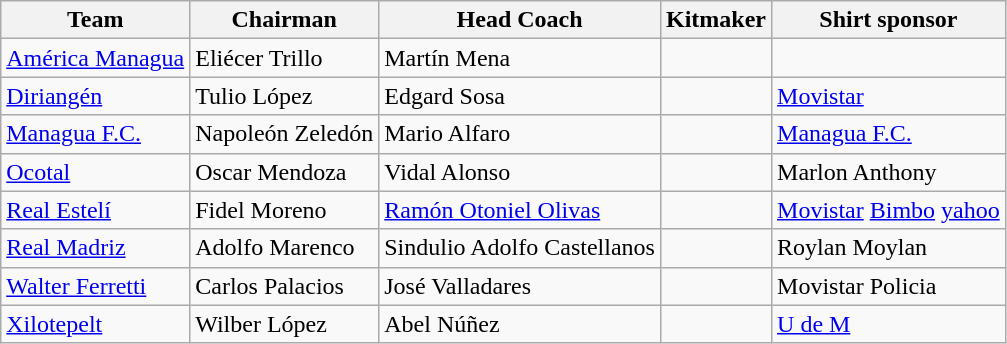<table class="wikitable sortable" style="text-align: left;">
<tr>
<th>Team</th>
<th>Chairman</th>
<th>Head Coach</th>
<th>Kitmaker</th>
<th>Shirt sponsor</th>
</tr>
<tr>
<td><a href='#'>América Managua</a></td>
<td> Eliécer Trillo</td>
<td> Martín Mena</td>
<td></td>
<td></td>
</tr>
<tr>
<td><a href='#'>Diriangén</a></td>
<td> Tulio López</td>
<td> Edgard Sosa</td>
<td></td>
<td><a href='#'>Movistar</a></td>
</tr>
<tr>
<td><a href='#'>Managua F.C.</a></td>
<td> Napoleón Zeledón</td>
<td> Mario Alfaro</td>
<td></td>
<td><a href='#'>Managua F.C.</a></td>
</tr>
<tr>
<td><a href='#'>Ocotal</a></td>
<td> Oscar Mendoza</td>
<td> Vidal Alonso</td>
<td></td>
<td>Marlon Anthony</td>
</tr>
<tr>
<td><a href='#'>Real Estelí</a></td>
<td> Fidel Moreno</td>
<td> <a href='#'>Ramón Otoniel Olivas</a></td>
<td></td>
<td><a href='#'>Movistar</a> <a href='#'>Bimbo</a> <a href='#'>yahoo</a></td>
</tr>
<tr>
<td><a href='#'>Real Madriz</a></td>
<td> Adolfo Marenco</td>
<td> Sindulio Adolfo Castellanos</td>
<td></td>
<td>Roylan Moylan</td>
</tr>
<tr>
<td><a href='#'>Walter Ferretti</a></td>
<td> Carlos Palacios</td>
<td> José Valladares</td>
<td></td>
<td>Movistar Policia</td>
</tr>
<tr>
<td><a href='#'>Xilotepelt</a></td>
<td> Wilber López</td>
<td>  Abel Núñez</td>
<td></td>
<td><a href='#'>U de M</a></td>
</tr>
</table>
